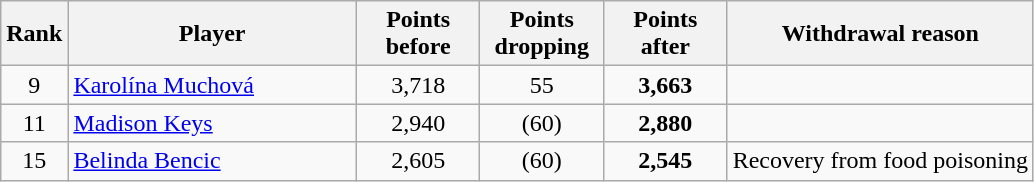<table class="wikitable sortable">
<tr>
<th>Rank</th>
<th style="width:185px;">Player</th>
<th style="width:75px;">Points before</th>
<th style="width:75px;">Points dropping</th>
<th style="width:75px;">Points after</th>
<th>Withdrawal reason</th>
</tr>
<tr>
<td style="text-align:center;">9</td>
<td> <a href='#'>Karolína Muchová</a></td>
<td style="text-align:center;">3,718</td>
<td style="text-align:center;">55</td>
<td style="text-align:center;"><strong>3,663</strong></td>
<td></td>
</tr>
<tr>
<td style="text-align:center;">11</td>
<td> <a href='#'>Madison Keys</a></td>
<td style="text-align:center;">2,940</td>
<td style="text-align:center;">(60)</td>
<td style="text-align:center;"><strong>2,880</strong></td>
<td></td>
</tr>
<tr>
<td style="text-align:center;">15</td>
<td> <a href='#'>Belinda Bencic</a></td>
<td style="text-align:center;">2,605</td>
<td style="text-align:center;">(60)</td>
<td style="text-align:center;"><strong>2,545</strong></td>
<td>Recovery from food poisoning</td>
</tr>
</table>
